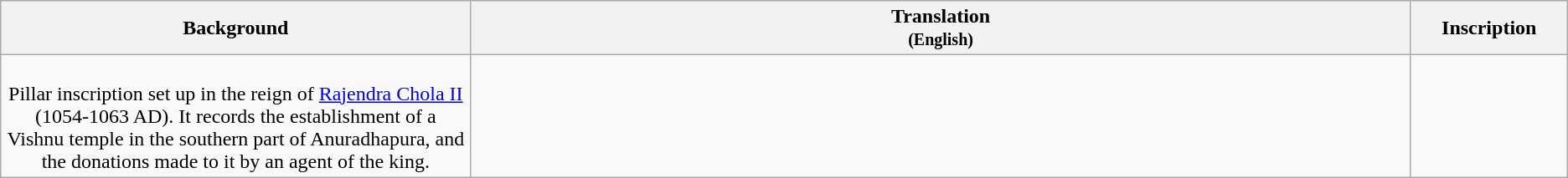<table class="wikitable centre">
<tr>
<th scope="col" align=left>Background<br></th>
<th>Translation<br><small>(English)</small></th>
<th>Inscription<br></th>
</tr>
<tr>
<td align=center width="30%"><br>Pillar inscription set up in the reign of <a href='#'>Rajendra Chola II</a> (1054-1063 AD). It records the establishment of a Vishnu temple in the southern part of Anuradhapura, and the donations made to it by an agent of the king.</td>
<td align=left><br></td>
<td align=center width="10%"><br></td>
</tr>
</table>
